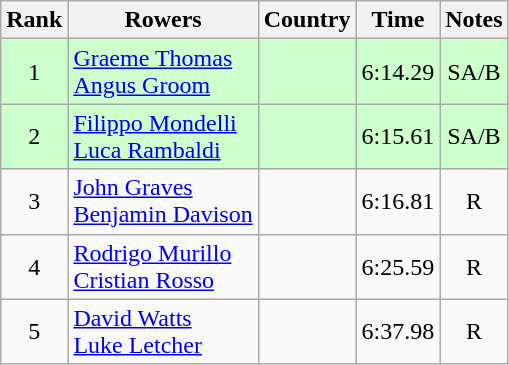<table class="wikitable" style="text-align:center">
<tr>
<th>Rank</th>
<th>Rowers</th>
<th>Country</th>
<th>Time</th>
<th>Notes</th>
</tr>
<tr bgcolor=ccffcc>
<td>1</td>
<td align="left"><a href='#'>Graeme Thomas</a><br><a href='#'>Angus Groom</a></td>
<td align="left"></td>
<td>6:14.29</td>
<td>SA/B</td>
</tr>
<tr bgcolor=ccffcc>
<td>2</td>
<td align="left"><a href='#'>Filippo Mondelli</a><br><a href='#'>Luca Rambaldi</a></td>
<td align="left"></td>
<td>6:15.61</td>
<td>SA/B</td>
</tr>
<tr>
<td>3</td>
<td align="left"><a href='#'>John Graves</a><br><a href='#'>Benjamin Davison</a></td>
<td align="left"></td>
<td>6:16.81</td>
<td>R</td>
</tr>
<tr>
<td>4</td>
<td align="left"><a href='#'>Rodrigo Murillo</a><br><a href='#'>Cristian Rosso</a></td>
<td align="left"></td>
<td>6:25.59</td>
<td>R</td>
</tr>
<tr>
<td>5</td>
<td align="left"><a href='#'>David Watts</a><br><a href='#'>Luke Letcher</a></td>
<td align="left"></td>
<td>6:37.98</td>
<td>R</td>
</tr>
</table>
